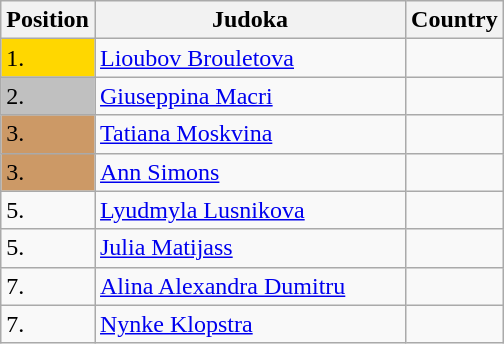<table class=wikitable>
<tr>
<th width=10>Position</th>
<th width=200>Judoka</th>
<th width=10>Country</th>
</tr>
<tr>
<td bgcolor=gold>1.</td>
<td><a href='#'>Lioubov Brouletova</a></td>
<td></td>
</tr>
<tr>
<td bgcolor="silver">2.</td>
<td><a href='#'>Giuseppina Macri</a></td>
<td></td>
</tr>
<tr>
<td bgcolor="CC9966">3.</td>
<td><a href='#'>Tatiana Moskvina</a></td>
<td></td>
</tr>
<tr>
<td bgcolor="CC9966">3.</td>
<td><a href='#'>Ann Simons</a></td>
<td></td>
</tr>
<tr>
<td>5.</td>
<td><a href='#'>Lyudmyla Lusnikova</a></td>
<td></td>
</tr>
<tr>
<td>5.</td>
<td><a href='#'>Julia Matijass</a></td>
<td></td>
</tr>
<tr>
<td>7.</td>
<td><a href='#'>Alina Alexandra Dumitru</a></td>
<td></td>
</tr>
<tr>
<td>7.</td>
<td><a href='#'>Nynke Klopstra</a></td>
<td></td>
</tr>
</table>
